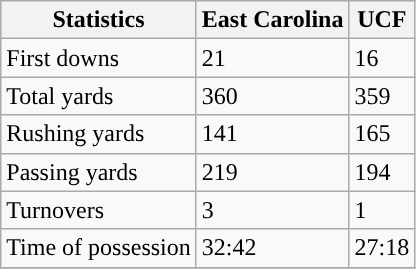<table class="wikitable">
<tr>
<th>Statistics</th>
<th>East Carolina</th>
<th>UCF</th>
</tr>
<tr>
<td>First downs</td>
<td>21</td>
<td>16</td>
</tr>
<tr>
<td>Total yards</td>
<td>360</td>
<td>359</td>
</tr>
<tr>
<td>Rushing yards</td>
<td>141</td>
<td>165</td>
</tr>
<tr>
<td>Passing yards</td>
<td>219</td>
<td>194</td>
</tr>
<tr>
<td>Turnovers</td>
<td>3</td>
<td>1</td>
</tr>
<tr>
<td>Time of possession</td>
<td>32:42</td>
<td>27:18</td>
</tr>
<tr>
</tr>
</table>
